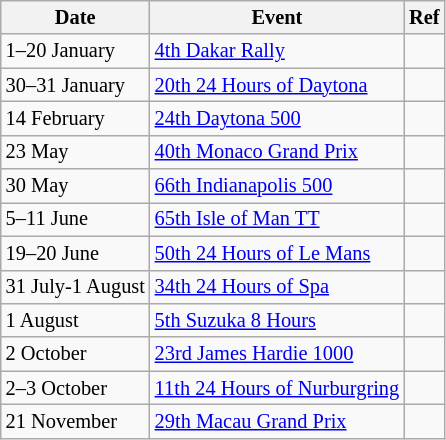<table class="wikitable" style="font-size: 85%">
<tr>
<th>Date</th>
<th>Event</th>
<th>Ref</th>
</tr>
<tr>
<td>1–20 January</td>
<td><a href='#'>4th Dakar Rally</a></td>
<td></td>
</tr>
<tr>
<td>30–31 January</td>
<td><a href='#'>20th 24 Hours of Daytona</a></td>
<td></td>
</tr>
<tr>
<td>14 February</td>
<td><a href='#'>24th Daytona 500</a></td>
<td></td>
</tr>
<tr>
<td>23 May</td>
<td><a href='#'>40th Monaco Grand Prix</a></td>
<td></td>
</tr>
<tr>
<td>30 May</td>
<td><a href='#'>66th Indianapolis 500</a></td>
<td></td>
</tr>
<tr>
<td>5–11 June</td>
<td><a href='#'>65th Isle of Man TT</a></td>
<td></td>
</tr>
<tr>
<td>19–20 June</td>
<td><a href='#'>50th 24 Hours of Le Mans</a></td>
<td></td>
</tr>
<tr>
<td>31 July-1 August</td>
<td><a href='#'>34th 24 Hours of Spa</a></td>
<td></td>
</tr>
<tr>
<td>1 August</td>
<td><a href='#'>5th Suzuka 8 Hours</a></td>
<td></td>
</tr>
<tr>
<td>2 October</td>
<td><a href='#'>23rd James Hardie 1000</a></td>
<td></td>
</tr>
<tr>
<td>2–3 October</td>
<td><a href='#'>11th 24 Hours of Nurburgring</a></td>
<td></td>
</tr>
<tr>
<td>21 November</td>
<td><a href='#'>29th Macau Grand Prix</a></td>
<td></td>
</tr>
</table>
